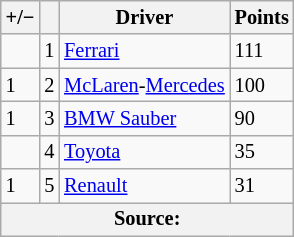<table class="wikitable" style="font-size: 85%;">
<tr>
<th scope="col">+/−</th>
<th scope="col"></th>
<th scope="col">Driver</th>
<th scope="col">Points</th>
</tr>
<tr>
<td></td>
<td align="center">1</td>
<td> <a href='#'>Ferrari</a></td>
<td>111</td>
</tr>
<tr>
<td> 1</td>
<td align="center">2</td>
<td> <a href='#'>McLaren</a>-<a href='#'>Mercedes</a></td>
<td>100</td>
</tr>
<tr>
<td> 1</td>
<td align="center">3</td>
<td> <a href='#'>BMW Sauber</a></td>
<td>90</td>
</tr>
<tr>
<td></td>
<td align="center">4</td>
<td> <a href='#'>Toyota</a></td>
<td>35</td>
</tr>
<tr>
<td> 1</td>
<td align="center">5</td>
<td> <a href='#'>Renault</a></td>
<td>31</td>
</tr>
<tr>
<th colspan=4>Source:</th>
</tr>
</table>
